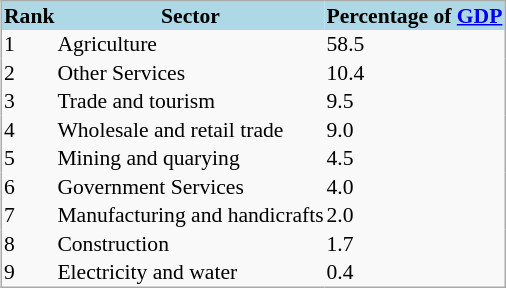<table style="margin:1em; background:#f9f9f9; border:1px #aaa solid; border-collapse:collapse; font-size:90%; float:right;">
<tr style="background:lightblue;">
<th>Rank</th>
<th>Sector</th>
<th>Percentage of <a href='#'>GDP</a></th>
</tr>
<tr>
<td>1</td>
<td>Agriculture</td>
<td>58.5</td>
</tr>
<tr>
<td>2</td>
<td>Other Services</td>
<td>10.4</td>
</tr>
<tr>
<td>3</td>
<td>Trade and tourism</td>
<td>9.5</td>
</tr>
<tr>
<td>4</td>
<td>Wholesale and retail trade</td>
<td>9.0</td>
</tr>
<tr>
<td>5</td>
<td>Mining and quarying</td>
<td>4.5</td>
</tr>
<tr>
<td>6</td>
<td>Government Services</td>
<td>4.0</td>
</tr>
<tr>
<td>7</td>
<td>Manufacturing and handicrafts</td>
<td>2.0</td>
</tr>
<tr>
<td>8</td>
<td>Construction</td>
<td>1.7</td>
</tr>
<tr>
<td>9</td>
<td>Electricity and water</td>
<td>0.4</td>
</tr>
</table>
